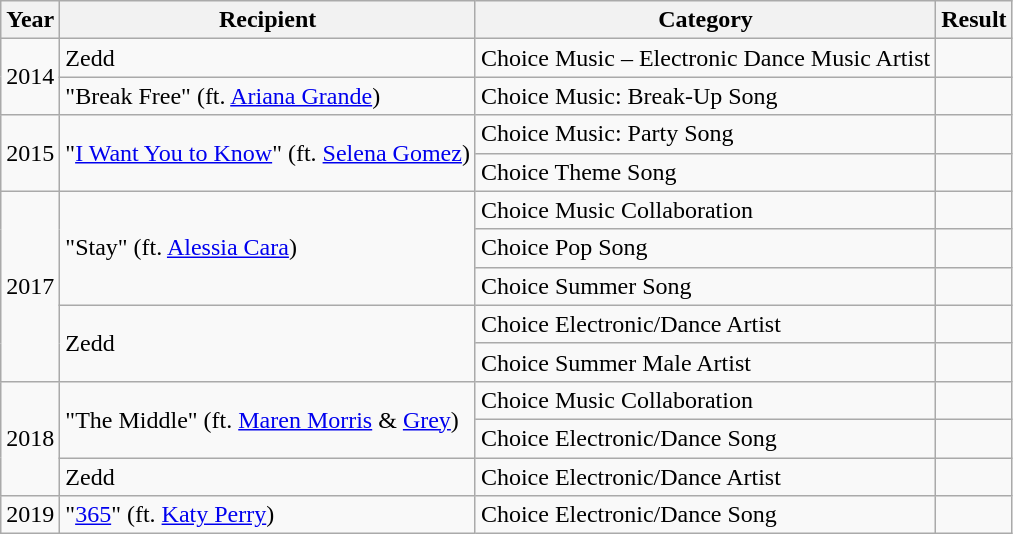<table class="wikitable">
<tr>
<th>Year</th>
<th>Recipient</th>
<th>Category</th>
<th>Result</th>
</tr>
<tr>
<td rowspan="2">2014</td>
<td>Zedd</td>
<td>Choice Music – Electronic Dance Music Artist</td>
<td></td>
</tr>
<tr>
<td rowspan="1">"Break Free" (ft. <a href='#'>Ariana Grande</a>)</td>
<td>Choice Music: Break-Up Song</td>
<td></td>
</tr>
<tr>
<td rowspan="2">2015</td>
<td rowspan="2">"<a href='#'>I Want You to Know</a>" (ft. <a href='#'>Selena Gomez</a>)</td>
<td>Choice Music: Party Song</td>
<td></td>
</tr>
<tr>
<td>Choice Theme Song</td>
<td></td>
</tr>
<tr>
<td rowspan="5">2017</td>
<td rowspan="3">"Stay" (ft. <a href='#'>Alessia Cara</a>)</td>
<td>Choice Music Collaboration</td>
<td></td>
</tr>
<tr>
<td>Choice Pop Song</td>
<td></td>
</tr>
<tr>
<td>Choice Summer Song</td>
<td></td>
</tr>
<tr>
<td rowspan="2">Zedd</td>
<td>Choice Electronic/Dance Artist</td>
<td></td>
</tr>
<tr>
<td>Choice Summer Male Artist</td>
<td></td>
</tr>
<tr>
<td rowspan="3">2018</td>
<td rowspan="2">"The Middle" (ft. <a href='#'>Maren Morris</a> & <a href='#'>Grey</a>)</td>
<td>Choice Music Collaboration</td>
<td></td>
</tr>
<tr>
<td>Choice Electronic/Dance Song</td>
<td></td>
</tr>
<tr>
<td>Zedd</td>
<td>Choice Electronic/Dance Artist</td>
<td></td>
</tr>
<tr>
<td rowspan="1">2019</td>
<td rowspan="1">"<a href='#'>365</a>" (ft. <a href='#'>Katy Perry</a>)</td>
<td>Choice Electronic/Dance Song</td>
<td></td>
</tr>
</table>
